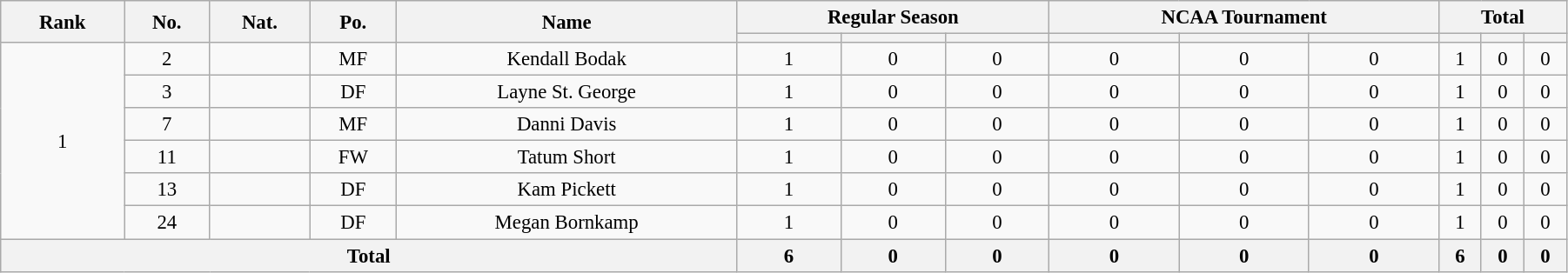<table class="wikitable" style="text-align:center; font-size:95%; width:95%;">
<tr>
<th rowspan=2>Rank</th>
<th rowspan=2>No.</th>
<th rowspan=2>Nat.</th>
<th rowspan=2>Po.</th>
<th rowspan=2>Name</th>
<th colspan=3>Regular Season</th>
<th colspan=3>NCAA Tournament</th>
<th colspan=3>Total</th>
</tr>
<tr>
<th></th>
<th></th>
<th></th>
<th></th>
<th></th>
<th></th>
<th></th>
<th></th>
<th></th>
</tr>
<tr>
<td rowspan=6>1</td>
<td>2</td>
<td></td>
<td>MF</td>
<td>Kendall Bodak</td>
<td>1</td>
<td>0</td>
<td>0</td>
<td>0</td>
<td>0</td>
<td>0</td>
<td>1</td>
<td>0</td>
<td>0</td>
</tr>
<tr>
<td>3</td>
<td></td>
<td>DF</td>
<td>Layne St. George</td>
<td>1</td>
<td>0</td>
<td>0</td>
<td>0</td>
<td>0</td>
<td>0</td>
<td>1</td>
<td>0</td>
<td>0</td>
</tr>
<tr>
<td>7</td>
<td></td>
<td>MF</td>
<td>Danni Davis</td>
<td>1</td>
<td>0</td>
<td>0</td>
<td>0</td>
<td>0</td>
<td>0</td>
<td>1</td>
<td>0</td>
<td>0</td>
</tr>
<tr>
<td>11</td>
<td></td>
<td>FW</td>
<td>Tatum Short</td>
<td>1</td>
<td>0</td>
<td>0</td>
<td>0</td>
<td>0</td>
<td>0</td>
<td>1</td>
<td>0</td>
<td>0</td>
</tr>
<tr>
<td>13</td>
<td></td>
<td>DF</td>
<td>Kam Pickett</td>
<td>1</td>
<td>0</td>
<td>0</td>
<td>0</td>
<td>0</td>
<td>0</td>
<td>1</td>
<td>0</td>
<td>0</td>
</tr>
<tr>
<td>24</td>
<td></td>
<td>DF</td>
<td>Megan Bornkamp</td>
<td>1</td>
<td>0</td>
<td>0</td>
<td>0</td>
<td>0</td>
<td>0</td>
<td>1</td>
<td>0</td>
<td>0</td>
</tr>
<tr>
<th colspan=5>Total</th>
<th>6</th>
<th>0</th>
<th>0</th>
<th>0</th>
<th>0</th>
<th>0</th>
<th>6</th>
<th>0</th>
<th>0</th>
</tr>
</table>
